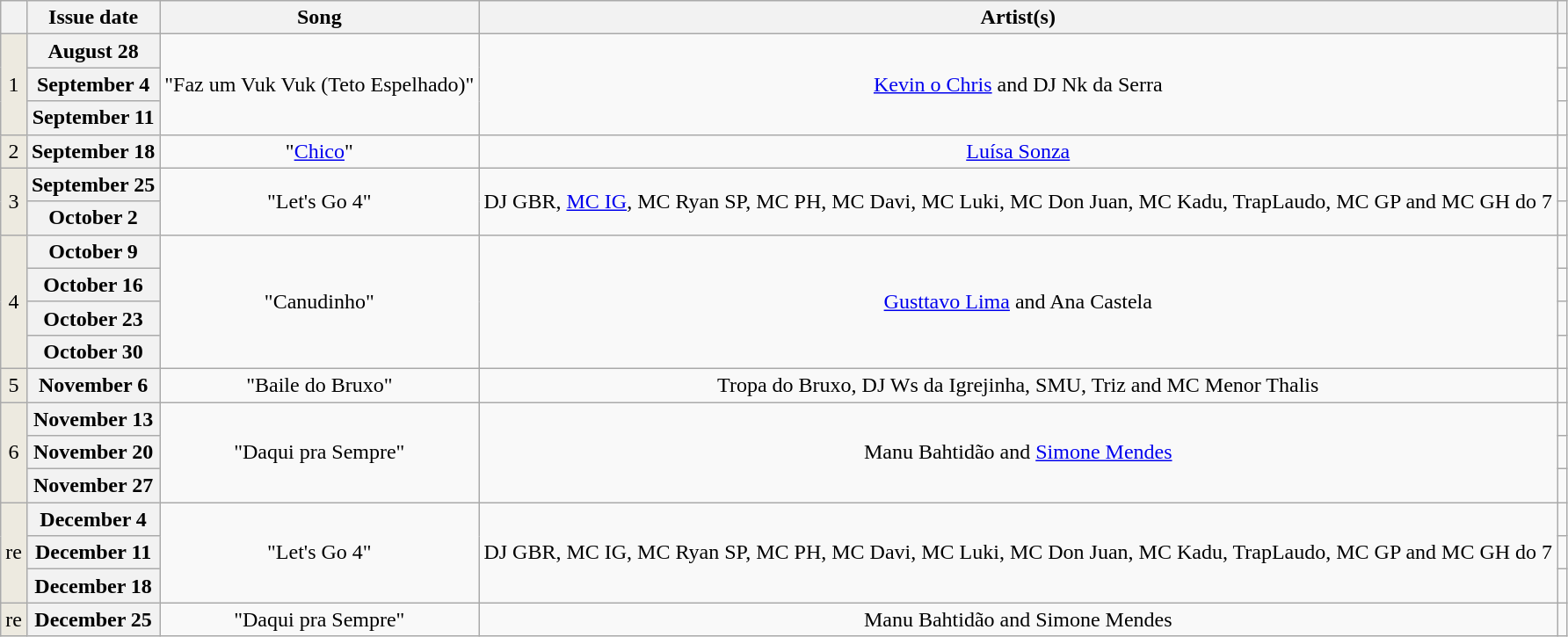<table class="wikitable plainrowheaders" style="text-align: center">
<tr>
<th width="1"></th>
<th scope="col">Issue date</th>
<th>Song</th>
<th>Artist(s)</th>
<th></th>
</tr>
<tr>
<td bgcolor=#EDEAE0 rowspan="3">1</td>
<th scope="row">August 28</th>
<td rowspan="3">"Faz um Vuk Vuk (Teto Espelhado)"</td>
<td rowspan="3"><a href='#'>Kevin o Chris</a> and DJ Nk da Serra</td>
<td></td>
</tr>
<tr>
<th scope="row">September 4</th>
<td></td>
</tr>
<tr>
<th scope="row">September 11</th>
<td></td>
</tr>
<tr>
<td bgcolor=#EDEAE0>2</td>
<th scope="row">September 18</th>
<td>"<a href='#'>Chico</a>"</td>
<td><a href='#'>Luísa Sonza</a></td>
<td></td>
</tr>
<tr>
<td bgcolor=#EDEAE0 rowspan="2">3</td>
<th scope="row">September 25</th>
<td rowspan="2">"Let's Go 4"</td>
<td rowspan="2">DJ GBR, <a href='#'>MC IG</a>, MC Ryan SP, MC PH, MC Davi, MC Luki, MC Don Juan, MC Kadu, TrapLaudo, MC GP and MC GH do 7</td>
<td></td>
</tr>
<tr>
<th scope="row">October 2</th>
<td></td>
</tr>
<tr>
<td bgcolor=#EDEAE0 rowspan="4">4</td>
<th scope="row">October 9</th>
<td rowspan="4">"Canudinho"</td>
<td rowspan="4"><a href='#'>Gusttavo Lima</a> and Ana Castela</td>
<td></td>
</tr>
<tr>
<th scope="row">October 16</th>
<td></td>
</tr>
<tr>
<th scope="row">October 23</th>
<td></td>
</tr>
<tr>
<th scope="row">October 30</th>
<td></td>
</tr>
<tr>
<td bgcolor=#EDEAE0>5</td>
<th scope="row">November 6</th>
<td>"Baile do Bruxo"</td>
<td>Tropa do Bruxo, DJ Ws da Igrejinha, SMU, Triz and MC Menor Thalis</td>
<td></td>
</tr>
<tr>
<td bgcolor=#EDEAE0 rowspan="3">6</td>
<th scope="row">November 13</th>
<td rowspan="3">"Daqui pra Sempre"</td>
<td rowspan="3">Manu Bahtidão and <a href='#'>Simone Mendes</a></td>
<td></td>
</tr>
<tr>
<th scope="row">November 20</th>
<td></td>
</tr>
<tr>
<th scope="row">November 27</th>
<td></td>
</tr>
<tr>
<td bgcolor=#EDEAE0 rowspan="3">re</td>
<th scope="row">December 4</th>
<td rowspan="3">"Let's Go 4"</td>
<td rowspan="3">DJ GBR, MC IG, MC Ryan SP, MC PH, MC Davi, MC Luki, MC Don Juan, MC Kadu, TrapLaudo, MC GP and MC GH do 7</td>
<td></td>
</tr>
<tr>
<th scope="row">December 11</th>
<td></td>
</tr>
<tr>
<th scope="row">December 18</th>
<td></td>
</tr>
<tr>
<td bgcolor=#EDEAE0>re</td>
<th scope="row">December 25</th>
<td>"Daqui pra Sempre"</td>
<td>Manu Bahtidão and Simone Mendes</td>
<td></td>
</tr>
</table>
